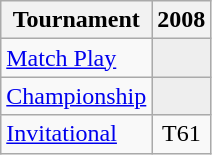<table class="wikitable" style="text-align:center;">
<tr>
<th>Tournament</th>
<th>2008</th>
</tr>
<tr>
<td align="left"><a href='#'>Match Play</a></td>
<td style="background:#eeeeee;"></td>
</tr>
<tr>
<td align="left"><a href='#'>Championship</a></td>
<td style="background:#eeeeee;"></td>
</tr>
<tr>
<td align="left"><a href='#'>Invitational</a></td>
<td>T61</td>
</tr>
</table>
